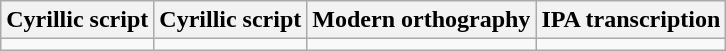<table class="wikitable">
<tr>
<th>Cyrillic script<br></th>
<th>Cyrillic script<br></th>
<th>Modern orthography</th>
<th>IPA transcription</th>
</tr>
<tr style="vertical-align:top;text-align:center;white-space:nowrap;">
<td></td>
<td></td>
<td></td>
<td></td>
</tr>
</table>
